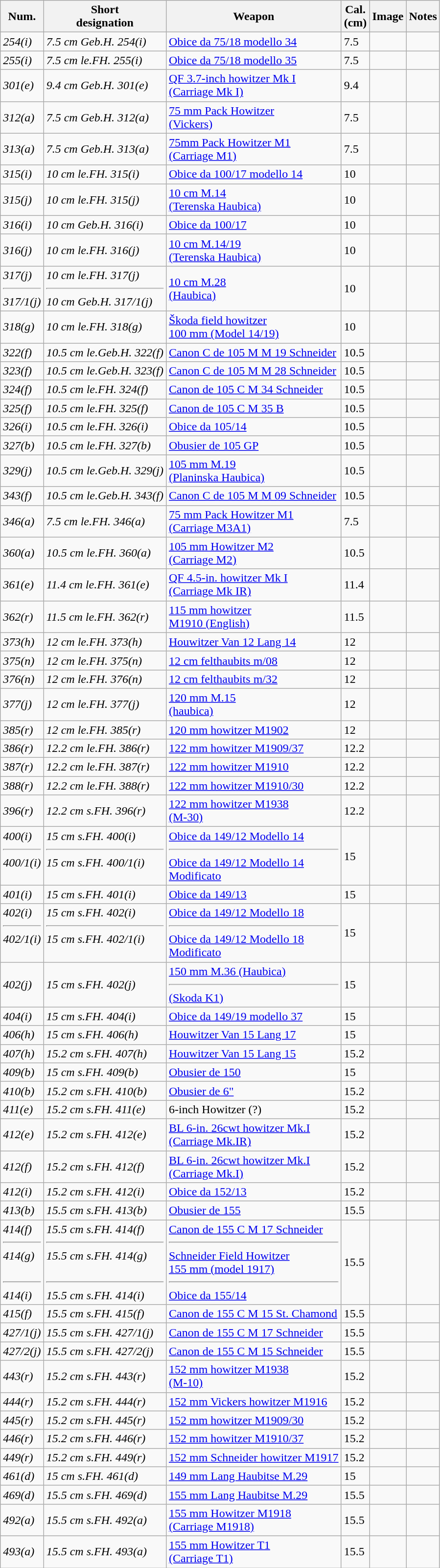<table class="wikitable sortable mw-collapsible mw-collapsed">
<tr>
<th>Num.</th>
<th>Short<br>designation</th>
<th>Weapon</th>
<th>Cal.<br>(cm)</th>
<th>Image</th>
<th>Notes</th>
</tr>
<tr>
<td><em>254(i)</em></td>
<td><em>7.5 cm Geb.H. 254(i)</em></td>
<td><a href='#'>Obice da 75/18 modello 34</a></td>
<td>7.5</td>
<td></td>
<td></td>
</tr>
<tr>
<td><em>255(i)</em></td>
<td><em>7.5 cm le.FH. 255(i)</em></td>
<td><a href='#'>Obice da 75/18 modello 35</a></td>
<td>7.5</td>
<td></td>
<td></td>
</tr>
<tr>
<td><em>301(e)</em></td>
<td><em>9.4 cm Geb.H. 301(e)</em></td>
<td><a href='#'>QF 3.7-inch howitzer Mk I<br>(Carriage Mk I)</a></td>
<td>9.4</td>
<td></td>
<td></td>
</tr>
<tr>
<td><em>312(a)</em></td>
<td><em>7.5 cm Geb.H. 312(a)</em></td>
<td><a href='#'>75 mm Pack Howitzer<br>(Vickers)</a></td>
<td>7.5</td>
<td></td>
<td></td>
</tr>
<tr>
<td><em>313(a)</em></td>
<td><em>7.5 cm Geb.H. 313(a)</em></td>
<td><a href='#'>75mm Pack Howitzer M1<br>(Carriage M1)</a></td>
<td>7.5</td>
<td></td>
<td></td>
</tr>
<tr>
<td><em>315(i)</em></td>
<td><em>10 cm le.FH. 315(i)</em></td>
<td><a href='#'>Obice da 100/17 modello 14</a></td>
<td>10</td>
<td></td>
<td></td>
</tr>
<tr>
<td><em>315(j)</em></td>
<td><em>10 cm le.FH. 315(j)</em></td>
<td><a href='#'>10 cm M.14<br>(Terenska Haubica)</a></td>
<td>10</td>
<td></td>
<td></td>
</tr>
<tr>
<td><em>316(i)</em></td>
<td><em>10 cm Geb.H. 316(i)</em></td>
<td><a href='#'>Obice da 100/17</a></td>
<td>10</td>
<td></td>
<td></td>
</tr>
<tr>
<td><em>316(j)</em></td>
<td><em>10 cm le.FH. 316(j)</em></td>
<td><a href='#'>10 cm M.14/19<br>(Terenska Haubica)</a></td>
<td>10</td>
<td></td>
<td></td>
</tr>
<tr>
<td><em>317(j)</em><hr><em>317/1(j)</em></td>
<td><em>10 cm le.FH. 317(j)</em><hr><em>10 cm Geb.H. 317/1(j)</em></td>
<td><a href='#'>10 cm M.28<br>(Haubica)</a></td>
<td>10</td>
<td></td>
<td></td>
</tr>
<tr>
<td><em>318(g)</em></td>
<td><em>10 cm le.FH. 318(g)</em></td>
<td><a href='#'>Škoda field howitzer<br>100 mm (Model 14/19)</a></td>
<td>10</td>
<td></td>
<td></td>
</tr>
<tr>
<td><em>322(f)</em></td>
<td><em>10.5 cm le.Geb.H. 322(f)</em></td>
<td><a href='#'>Canon C de 105 M M 19 Schneider</a></td>
<td>10.5</td>
<td></td>
<td></td>
</tr>
<tr>
<td><em>323(f)</em></td>
<td><em>10.5 cm le.Geb.H. 323(f)</em></td>
<td><a href='#'>Canon C de 105 M M 28 Schneider</a></td>
<td>10.5</td>
<td></td>
<td></td>
</tr>
<tr>
<td><em>324(f)</em></td>
<td><em>10.5 cm le.FH. 324(f)</em></td>
<td><a href='#'>Canon de 105 C M 34 Schneider</a></td>
<td>10.5</td>
<td></td>
<td></td>
</tr>
<tr>
<td><em>325(f)</em></td>
<td><em>10.5 cm le.FH. 325(f)</em></td>
<td><a href='#'>Canon de 105 C M 35 B</a></td>
<td>10.5</td>
<td></td>
<td></td>
</tr>
<tr>
<td><em>326(i)</em></td>
<td><em>10.5 cm le.FH. 326(i)</em></td>
<td><a href='#'>Obice da 105/14</a></td>
<td>10.5</td>
<td></td>
<td></td>
</tr>
<tr>
<td><em>327(b)</em></td>
<td><em>10.5 cm le.FH. 327(b)</em></td>
<td><a href='#'>Obusier de 105 GP</a></td>
<td>10.5</td>
<td></td>
<td></td>
</tr>
<tr>
<td><em>329(j)</em></td>
<td><em>10.5 cm le.Geb.H. 329(j)</em></td>
<td><a href='#'>105 mm M.19<br>(Planinska Haubica)</a></td>
<td>10.5</td>
<td></td>
<td></td>
</tr>
<tr>
<td><em>343(f)</em></td>
<td><em>10.5 cm le.Geb.H. 343(f)</em></td>
<td><a href='#'>Canon C de 105 M M 09 Schneider</a></td>
<td>10.5</td>
<td></td>
<td></td>
</tr>
<tr>
<td><em>346(a)</em></td>
<td><em>7.5 cm le.FH. 346(a)</em></td>
<td><a href='#'>75 mm Pack Howitzer M1<br>(Carriage M3A1)</a></td>
<td>7.5</td>
<td></td>
<td></td>
</tr>
<tr>
<td><em>360(a)</em></td>
<td><em>10.5 cm le.FH. 360(a)</em></td>
<td><a href='#'>105 mm Howitzer M2<br>(Carriage M2)</a></td>
<td>10.5</td>
<td></td>
<td></td>
</tr>
<tr>
<td><em>361(e)</em></td>
<td><em>11.4 cm le.FH. 361(e)</em></td>
<td><a href='#'>QF 4.5-in. howitzer Mk I<br>(Carriage Mk IR)</a></td>
<td>11.4</td>
<td></td>
<td></td>
</tr>
<tr>
<td><em>362(r)</em></td>
<td><em>11.5 cm le.FH. 362(r)</em></td>
<td><a href='#'>115 mm howitzer<br>M1910 (English)</a></td>
<td>11.5</td>
<td></td>
<td></td>
</tr>
<tr>
<td><em>373(h)</em></td>
<td><em>12 cm le.FH. 373(h)</em></td>
<td><a href='#'>Houwitzer Van 12 Lang 14</a></td>
<td>12</td>
<td></td>
<td></td>
</tr>
<tr>
<td><em>375(n)</em></td>
<td><em>12 cm le.FH. 375(n)</em></td>
<td><a href='#'>12 cm felthaubits m/08</a></td>
<td>12</td>
<td></td>
<td></td>
</tr>
<tr>
<td><em>376(n)</em></td>
<td><em>12 cm le.FH. 376(n)</em></td>
<td><a href='#'>12 cm felthaubits m/32</a></td>
<td>12</td>
<td></td>
<td></td>
</tr>
<tr>
<td><em>377(j)</em></td>
<td><em>12 cm le.FH. 377(j)</em></td>
<td><a href='#'>120 mm M.15<br>(haubica)</a></td>
<td>12</td>
<td></td>
<td></td>
</tr>
<tr>
<td><em>385(r)</em></td>
<td><em>12 cm le.FH. 385(r)</em></td>
<td><a href='#'>120 mm howitzer M1902</a></td>
<td>12</td>
<td></td>
<td></td>
</tr>
<tr>
<td><em>386(r)</em></td>
<td><em>12.2 cm le.FH. 386(r)</em></td>
<td><a href='#'>122 mm howitzer M1909/37</a></td>
<td>12.2</td>
<td></td>
<td></td>
</tr>
<tr>
<td><em>387(r)</em></td>
<td><em>12.2 cm le.FH. 387(r)</em></td>
<td><a href='#'>122 mm howitzer M1910</a></td>
<td>12.2</td>
<td></td>
<td></td>
</tr>
<tr>
<td><em>388(r)</em></td>
<td><em>12.2 cm le.FH. 388(r)</em></td>
<td><a href='#'>122 mm howitzer M1910/30</a></td>
<td>12.2</td>
<td></td>
<td></td>
</tr>
<tr>
<td><em>396(r)</em></td>
<td><em>12.2 cm s.FH. 396(r)</em></td>
<td><a href='#'>122 mm howitzer M1938<br>(M-30)</a></td>
<td>12.2</td>
<td></td>
<td></td>
</tr>
<tr>
<td><em>400(i)</em><hr><em>400/1(i)</em><br> </td>
<td><em>15 cm s.FH. 400(i)</em><hr><em>15 cm s.FH. 400/1(i)</em><br> </td>
<td><a href='#'>Obice da 149/12 Modello 14<hr>Obice da 149/12 Modello 14<br>Modificato</a></td>
<td>15</td>
<td></td>
<td></td>
</tr>
<tr>
<td><em>401(i)</em></td>
<td><em>15 cm s.FH. 401(i)</em></td>
<td><a href='#'>Obice da 149/13</a></td>
<td>15</td>
<td></td>
<td></td>
</tr>
<tr>
<td><em>402(i)</em><hr><em>402/1(i)</em><br> </td>
<td><em>15 cm s.FH. 402(i)</em><hr><em>15 cm s.FH. 402/1(i)</em><br> </td>
<td><a href='#'>Obice da 149/12 Modello 18<hr>Obice da 149/12 Modello 18<br>Modificato</a></td>
<td>15</td>
<td></td>
<td></td>
</tr>
<tr>
<td><em>402(j)</em></td>
<td><em>15 cm s.FH. 402(j)</em></td>
<td><a href='#'>150 mm M.36 (Haubica)<hr>(Skoda K1)</a></td>
<td>15</td>
<td></td>
<td></td>
</tr>
<tr>
<td><em>404(i)</em></td>
<td><em>15 cm s.FH. 404(i)</em></td>
<td><a href='#'>Obice da 149/19 modello 37</a></td>
<td>15</td>
<td></td>
<td></td>
</tr>
<tr>
<td><em>406(h)</em></td>
<td><em>15 cm s.FH. 406(h)</em></td>
<td><a href='#'>Houwitzer Van 15 Lang 17</a></td>
<td>15</td>
<td></td>
<td></td>
</tr>
<tr>
<td><em>407(h)</em></td>
<td><em>15.2 cm s.FH. 407(h)</em></td>
<td><a href='#'>Houwitzer Van 15 Lang 15</a></td>
<td>15.2</td>
<td></td>
<td></td>
</tr>
<tr>
<td><em>409(b)</em></td>
<td><em>15 cm s.FH. 409(b)</em></td>
<td><a href='#'>Obusier de 150</a></td>
<td>15</td>
<td></td>
<td></td>
</tr>
<tr>
<td><em>410(b)</em></td>
<td><em>15.2 cm s.FH. 410(b)</em></td>
<td><a href='#'>Obusier de 6"</a></td>
<td>15.2</td>
<td></td>
<td></td>
</tr>
<tr>
<td><em>411(e)</em></td>
<td><em>15.2 cm s.FH. 411(e)</em></td>
<td>6-inch Howitzer (?)</td>
<td>15.2</td>
<td></td>
<td></td>
</tr>
<tr>
<td><em>412(e)</em></td>
<td><em>15.2 cm s.FH. 412(e)</em></td>
<td><a href='#'>BL 6-in. 26cwt howitzer Mk.I<br>(Carriage Mk.IR)</a></td>
<td>15.2</td>
<td></td>
<td></td>
</tr>
<tr>
<td><em>412(f)</em></td>
<td><em>15.2 cm s.FH. 412(f)</em></td>
<td><a href='#'>BL 6-in. 26cwt howitzer Mk.I<br>(Carriage Mk.I)</a></td>
<td>15.2</td>
<td></td>
<td></td>
</tr>
<tr>
<td><em>412(i)</em></td>
<td><em>15.2 cm s.FH. 412(i)</em></td>
<td><a href='#'>Obice da 152/13</a></td>
<td>15.2</td>
<td></td>
<td></td>
</tr>
<tr>
<td><em>413(b)</em></td>
<td><em>15.5 cm s.FH. 413(b)</em></td>
<td><a href='#'>Obusier de 155</a></td>
<td>15.5</td>
<td></td>
<td></td>
</tr>
<tr>
<td><em>414(f)</em><hr><em>414(g)</em><br> <hr><em>414(i)</em></td>
<td><em>15.5 cm s.FH. 414(f)<hr>15.5 cm s.FH. 414(g)<br> <hr>15.5 cm s.FH. 414(i)</em></td>
<td><a href='#'>Canon de 155 C M 17 Schneider<hr>Schneider Field Howitzer<br>155 mm (model 1917)<hr>Obice da 155/14</a></td>
<td>15.5</td>
<td></td>
<td></td>
</tr>
<tr>
<td><em>415(f)</em></td>
<td><em>15.5 cm s.FH. 415(f)</em></td>
<td><a href='#'>Canon de 155 C M 15 St. Chamond</a></td>
<td>15.5</td>
<td></td>
<td></td>
</tr>
<tr>
<td><em>427/1(j)</em></td>
<td><em>15.5 cm s.FH. 427/1(j)</em></td>
<td><a href='#'>Canon de 155 C M 17 Schneider</a></td>
<td>15.5</td>
<td></td>
<td></td>
</tr>
<tr>
<td><em>427/2(j)</em></td>
<td><em>15.5 cm s.FH. 427/2(j)</em></td>
<td><a href='#'>Canon de 155 C M 15 Schneider</a></td>
<td>15.5</td>
<td></td>
<td></td>
</tr>
<tr>
<td><em>443(r)</em></td>
<td><em>15.2 cm s.FH. 443(r)</em></td>
<td><a href='#'>152 mm howitzer M1938<br>(M-10)</a></td>
<td>15.2</td>
<td></td>
<td></td>
</tr>
<tr>
<td><em>444(r)</em></td>
<td><em>15.2 cm s.FH. 444(r)</em></td>
<td><a href='#'>152 mm Vickers howitzer M1916</a></td>
<td>15.2</td>
<td></td>
<td></td>
</tr>
<tr>
<td><em>445(r)</em></td>
<td><em>15.2 cm s.FH. 445(r)</em></td>
<td><a href='#'>152 mm howitzer M1909/30</a></td>
<td>15.2</td>
<td></td>
<td></td>
</tr>
<tr>
<td><em>446(r)</em></td>
<td><em>15.2 cm s.FH. 446(r)</em></td>
<td><a href='#'>152 mm howitzer M1910/37</a></td>
<td>15.2</td>
<td></td>
<td></td>
</tr>
<tr>
<td><em>449(r)</em></td>
<td><em>15.2 cm s.FH. 449(r)</em></td>
<td><a href='#'>152 mm Schneider howitzer M1917</a></td>
<td>15.2</td>
<td></td>
<td></td>
</tr>
<tr>
<td><em>461(d)</em></td>
<td><em>15 cm s.FH. 461(d)</em></td>
<td><a href='#'>149 mm Lang Haubitse M.29</a></td>
<td>15</td>
<td></td>
<td></td>
</tr>
<tr>
<td><em>469(d)</em></td>
<td><em>15.5 cm s.FH. 469(d)</em></td>
<td><a href='#'>155 mm Lang Haubitse M.29</a></td>
<td>15.5</td>
<td></td>
<td></td>
</tr>
<tr>
<td><em>492(a)</em></td>
<td><em>15.5 cm s.FH. 492(a)</em></td>
<td><a href='#'>155 mm Howitzer M1918<br>(Carriage M1918)</a></td>
<td>15.5</td>
<td></td>
<td></td>
</tr>
<tr>
<td><em>493(a)</em></td>
<td><em>15.5 cm s.FH. 493(a)</em></td>
<td><a href='#'>155 mm Howitzer T1<br>(Carriage T1)</a></td>
<td>15.5</td>
<td></td>
<td></td>
</tr>
</table>
